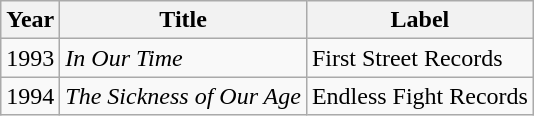<table class="wikitable sortable">
<tr>
<th>Year</th>
<th>Title</th>
<th>Label</th>
</tr>
<tr>
<td>1993</td>
<td><em>In Our Time</em></td>
<td>First Street Records</td>
</tr>
<tr>
<td>1994</td>
<td><em>The Sickness of Our Age</em></td>
<td>Endless Fight Records</td>
</tr>
</table>
